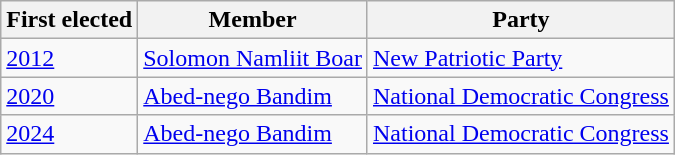<table class="wikitable">
<tr>
<th>First elected</th>
<th>Member</th>
<th>Party</th>
</tr>
<tr>
<td><a href='#'>2012</a></td>
<td><a href='#'>Solomon Namliit Boar</a></td>
<td><a href='#'>New Patriotic Party</a></td>
</tr>
<tr>
<td><a href='#'>2020</a></td>
<td><a href='#'>Abed-nego Bandim</a></td>
<td><a href='#'>National Democratic Congress</a></td>
</tr>
<tr>
<td><a href='#'>2024</a></td>
<td><a href='#'>Abed-nego Bandim</a></td>
<td><a href='#'>National Democratic Congress</a></td>
</tr>
</table>
